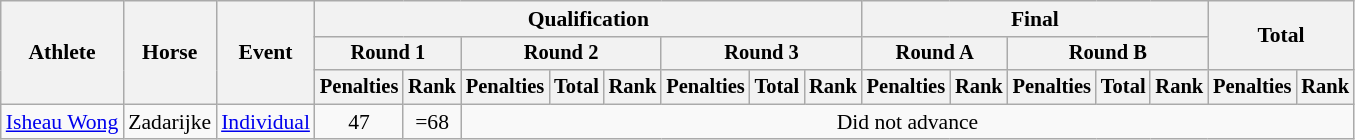<table class="wikitable" style="font-size:90%">
<tr>
<th rowspan="3">Athlete</th>
<th rowspan="3">Horse</th>
<th rowspan="3">Event</th>
<th colspan="8">Qualification</th>
<th colspan="5">Final</th>
<th rowspan=2 colspan="2">Total</th>
</tr>
<tr style="font-size:95%">
<th colspan="2">Round 1</th>
<th colspan="3">Round 2</th>
<th colspan="3">Round 3</th>
<th colspan="2">Round A</th>
<th colspan="3">Round B</th>
</tr>
<tr style="font-size:95%">
<th>Penalties</th>
<th>Rank</th>
<th>Penalties</th>
<th>Total</th>
<th>Rank</th>
<th>Penalties</th>
<th>Total</th>
<th>Rank</th>
<th>Penalties</th>
<th>Rank</th>
<th>Penalties</th>
<th>Total</th>
<th>Rank</th>
<th>Penalties</th>
<th>Rank</th>
</tr>
<tr align=center>
<td align=left><a href='#'>Isheau Wong</a></td>
<td align=left>Zadarijke</td>
<td align=left><a href='#'>Individual</a></td>
<td>47</td>
<td>=68</td>
<td colspan=13>Did not advance</td>
</tr>
</table>
